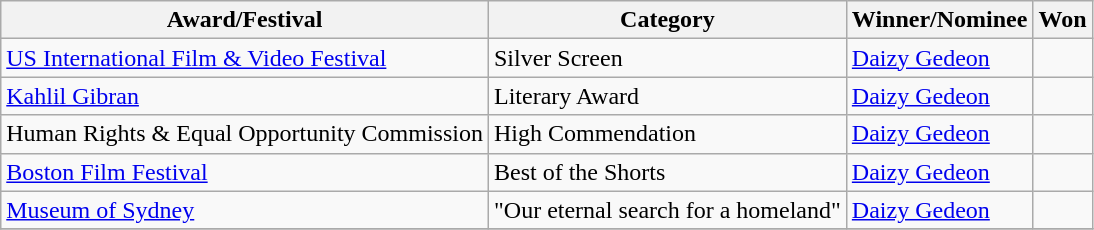<table class="wikitable">
<tr>
<th>Award/Festival</th>
<th>Category</th>
<th>Winner/Nominee</th>
<th>Won</th>
</tr>
<tr>
<td><a href='#'>US International Film & Video Festival</a></td>
<td>Silver Screen</td>
<td><a href='#'>Daizy Gedeon</a></td>
<td></td>
</tr>
<tr>
<td><a href='#'>Kahlil Gibran</a></td>
<td>Literary Award</td>
<td><a href='#'>Daizy Gedeon</a></td>
<td></td>
</tr>
<tr>
<td>Human Rights & Equal Opportunity Commission</td>
<td>High Commendation</td>
<td><a href='#'>Daizy Gedeon</a></td>
<td></td>
</tr>
<tr>
<td><a href='#'>Boston Film Festival</a></td>
<td>Best of the Shorts</td>
<td><a href='#'>Daizy Gedeon</a></td>
<td></td>
</tr>
<tr>
<td><a href='#'>Museum of Sydney</a></td>
<td>"Our eternal search for a homeland"</td>
<td><a href='#'>Daizy Gedeon</a></td>
<td></td>
</tr>
<tr>
</tr>
</table>
